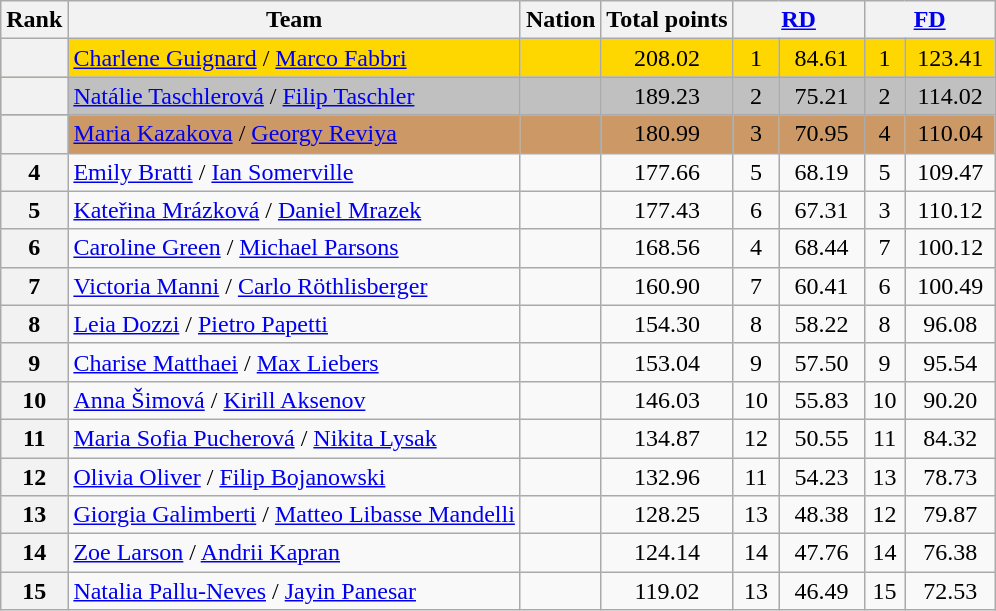<table class="wikitable sortable" style="text-align:left">
<tr>
<th scope="col">Rank</th>
<th scope="col">Team</th>
<th scope="col">Nation</th>
<th scope="col">Total points</th>
<th scope="col" colspan="2" width="80px"><a href='#'>RD</a></th>
<th scope="col" colspan="2" width="80px"><a href='#'>FD</a></th>
</tr>
<tr bgcolor="gold">
<th scope="row"></th>
<td><a href='#'>Charlene Guignard</a> / <a href='#'>Marco Fabbri</a></td>
<td></td>
<td align="center">208.02</td>
<td align="center">1</td>
<td align="center">84.61</td>
<td align="center">1</td>
<td align="center">123.41</td>
</tr>
<tr bgcolor="silver">
<th scope="row"></th>
<td><a href='#'>Natálie Taschlerová</a> / <a href='#'>Filip Taschler</a></td>
<td></td>
<td align="center">189.23</td>
<td align="center">2</td>
<td align="center">75.21</td>
<td align="center">2</td>
<td align="center">114.02</td>
</tr>
<tr bgcolor="cc9966">
<th scope="row"></th>
<td><a href='#'>Maria Kazakova</a> / <a href='#'>Georgy Reviya</a></td>
<td></td>
<td align="center">180.99</td>
<td align="center">3</td>
<td align="center">70.95</td>
<td align="center">4</td>
<td align="center">110.04</td>
</tr>
<tr>
<th scope="row">4</th>
<td><a href='#'>Emily Bratti</a> / <a href='#'>Ian Somerville</a></td>
<td></td>
<td align="center">177.66</td>
<td align="center">5</td>
<td align="center">68.19</td>
<td align="center">5</td>
<td align="center">109.47</td>
</tr>
<tr>
<th scope="row">5</th>
<td><a href='#'>Kateřina Mrázková</a> / <a href='#'>Daniel Mrazek</a></td>
<td></td>
<td align="center">177.43</td>
<td align="center">6</td>
<td align="center">67.31</td>
<td align="center">3</td>
<td align="center">110.12</td>
</tr>
<tr>
<th scope="row">6</th>
<td><a href='#'>Caroline Green</a> / <a href='#'>Michael Parsons</a></td>
<td></td>
<td align="center">168.56</td>
<td align="center">4</td>
<td align="center">68.44</td>
<td align="center">7</td>
<td align="center">100.12</td>
</tr>
<tr>
<th scope="row">7</th>
<td><a href='#'>Victoria Manni</a> / <a href='#'>Carlo Röthlisberger</a></td>
<td></td>
<td align="center">160.90</td>
<td align="center">7</td>
<td align="center">60.41</td>
<td align="center">6</td>
<td align="center">100.49</td>
</tr>
<tr>
<th scope="row">8</th>
<td><a href='#'>Leia Dozzi</a> / <a href='#'>Pietro Papetti</a></td>
<td></td>
<td align="center">154.30</td>
<td align="center">8</td>
<td align="center">58.22</td>
<td align="center">8</td>
<td align="center">96.08</td>
</tr>
<tr>
<th scope="row">9</th>
<td><a href='#'>Charise Matthaei</a> / <a href='#'>Max Liebers</a></td>
<td></td>
<td align="center">153.04</td>
<td align="center">9</td>
<td align="center">57.50</td>
<td align="center">9</td>
<td align="center">95.54</td>
</tr>
<tr>
<th scope="row">10</th>
<td><a href='#'>Anna Šimová</a> / <a href='#'>Kirill Aksenov</a></td>
<td></td>
<td align="center">146.03</td>
<td align="center">10</td>
<td align="center">55.83</td>
<td align="center">10</td>
<td align="center">90.20</td>
</tr>
<tr>
<th scope="row">11</th>
<td><a href='#'>Maria Sofia Pucherová</a> / <a href='#'>Nikita Lysak</a></td>
<td></td>
<td align="center">134.87</td>
<td align="center">12</td>
<td align="center">50.55</td>
<td align="center">11</td>
<td align="center">84.32</td>
</tr>
<tr>
<th scope="row">12</th>
<td><a href='#'>Olivia Oliver</a> / <a href='#'>Filip Bojanowski</a></td>
<td></td>
<td align="center">132.96</td>
<td align="center">11</td>
<td align="center">54.23</td>
<td align="center">13</td>
<td align="center">78.73</td>
</tr>
<tr>
<th scope="row">13</th>
<td><a href='#'>Giorgia Galimberti</a> / <a href='#'>Matteo Libasse Mandelli</a></td>
<td></td>
<td align="center">128.25</td>
<td align="center">13</td>
<td align="center">48.38</td>
<td align="center">12</td>
<td align="center">79.87</td>
</tr>
<tr>
<th scope="row">14</th>
<td><a href='#'>Zoe Larson</a> / <a href='#'>Andrii Kapran</a></td>
<td></td>
<td align="center">124.14</td>
<td align="center">14</td>
<td align="center">47.76</td>
<td align="center">14</td>
<td align="center">76.38</td>
</tr>
<tr>
<th scope="row">15</th>
<td><a href='#'>Natalia Pallu-Neves</a> / <a href='#'>Jayin Panesar</a></td>
<td></td>
<td align="center">119.02</td>
<td align="center">13</td>
<td align="center">46.49</td>
<td align="center">15</td>
<td align="center">72.53</td>
</tr>
</table>
